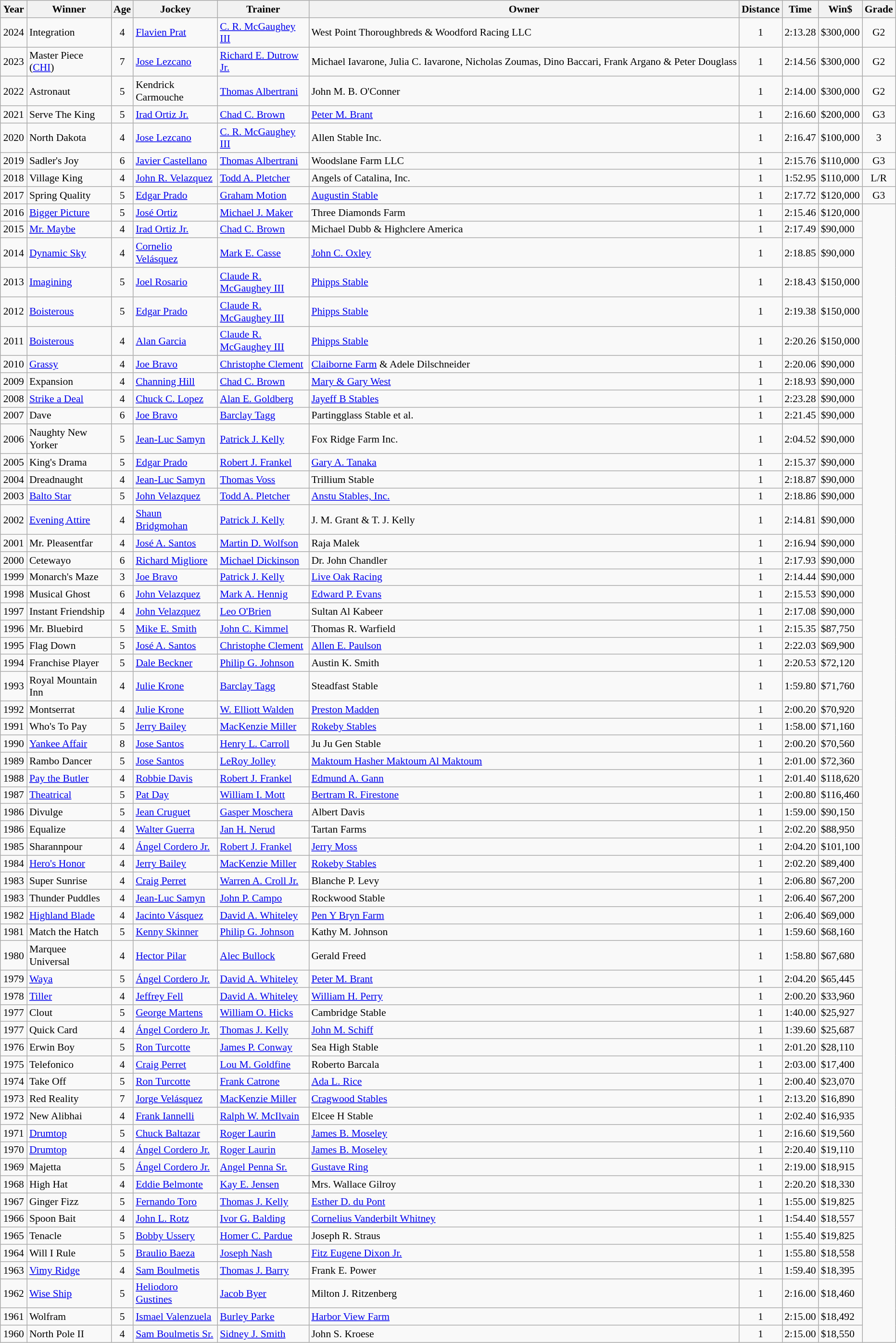<table class="wikitable sortable" style="font-size:90%">
<tr>
<th style="width:30px">Year</th>
<th style="width:110px">Winner</th>
<th style="width:20px">Age</th>
<th style="width:110px">Jockey</th>
<th style="width:120px">Trainer</th>
<th>Owner</th>
<th style="width:25px">Distance</th>
<th style="width:25px">Time</th>
<th style="width:25px">Win$</th>
<th style="width:25px">Grade</th>
</tr>
<tr>
<td align="center">2024</td>
<td>Integration</td>
<td align="center">4</td>
<td><a href='#'>Flavien Prat</a></td>
<td><a href='#'>C. R. McGaughey III</a></td>
<td>West Point Thoroughbreds & Woodford Racing LLC</td>
<td align="center">1<span></span></td>
<td align="center">2:13.28</td>
<td align="center">$300,000</td>
<td align="center">G2</td>
</tr>
<tr>
<td align="center">2023</td>
<td>Master Piece (<a href='#'>CHI</a>)</td>
<td align="center">7</td>
<td><a href='#'>Jose Lezcano</a></td>
<td><a href='#'>Richard E. Dutrow Jr.</a></td>
<td>Michael Iavarone, Julia C. Iavarone, Nicholas Zoumas, Dino Baccari, Frank Argano & Peter Douglass</td>
<td align="center">1<span></span></td>
<td align="center">2:14.56</td>
<td align="center">$300,000</td>
<td align="center">G2</td>
</tr>
<tr>
<td align="center">2022</td>
<td>Astronaut</td>
<td align="center">5</td>
<td>Kendrick Carmouche</td>
<td><a href='#'>Thomas Albertrani</a></td>
<td>John M. B. O'Conner</td>
<td align="center">1<span></span></td>
<td align="center">2:14.00</td>
<td align="center">$300,000</td>
<td align="center">G2</td>
</tr>
<tr>
<td align="center">2021</td>
<td>Serve The King</td>
<td align="center">5</td>
<td><a href='#'>Irad Ortiz Jr.</a></td>
<td><a href='#'>Chad C. Brown</a></td>
<td><a href='#'>Peter M. Brant</a></td>
<td align="center">1<span></span></td>
<td align="center">2:16.60</td>
<td align="center">$200,000</td>
<td align="center">G3</td>
</tr>
<tr>
<td align="center">2020</td>
<td>North Dakota</td>
<td align="center">4</td>
<td><a href='#'>Jose Lezcano</a></td>
<td><a href='#'>C. R. McGaughey III</a></td>
<td>Allen Stable Inc.</td>
<td align="center">1<span></span></td>
<td align="center">2:16.47</td>
<td align="center">$100,000</td>
<td align="center">3</td>
</tr>
<tr>
<td align="center">2019</td>
<td>Sadler's Joy</td>
<td align="center">6</td>
<td><a href='#'>Javier Castellano</a></td>
<td><a href='#'>Thomas Albertrani</a></td>
<td>Woodslane Farm LLC</td>
<td align="center">1<span></span></td>
<td>2:15.76</td>
<td>$110,000</td>
<td align="center">G3</td>
</tr>
<tr>
<td align="center">2018</td>
<td>Village King</td>
<td align="center">4</td>
<td><a href='#'>John R. Velazquez</a></td>
<td><a href='#'>Todd A. Pletcher</a></td>
<td>Angels of Catalina, Inc.</td>
<td align="center">1<span></span></td>
<td>1:52.95</td>
<td>$110,000</td>
<td align="center">L/R</td>
</tr>
<tr>
<td align="center">2017</td>
<td>Spring Quality</td>
<td align="center">5</td>
<td><a href='#'>Edgar Prado</a></td>
<td><a href='#'>Graham Motion</a></td>
<td><a href='#'>Augustin Stable</a></td>
<td align="center">1<span></span></td>
<td>2:17.72</td>
<td>$120,000</td>
<td align="center">G3</td>
</tr>
<tr>
<td align="center">2016</td>
<td><a href='#'>Bigger Picture</a></td>
<td align="center">5</td>
<td><a href='#'>José Ortiz</a></td>
<td><a href='#'>Michael J. Maker</a></td>
<td>Three Diamonds Farm</td>
<td align="center">1<span></span></td>
<td>2:15.46</td>
<td>$120,000</td>
</tr>
<tr>
<td align="center">2015</td>
<td><a href='#'>Mr. Maybe</a></td>
<td align="center">4</td>
<td><a href='#'>Irad Ortiz Jr.</a></td>
<td><a href='#'>Chad C. Brown</a></td>
<td>Michael Dubb & Highclere America</td>
<td align="center">1<span></span></td>
<td>2:17.49</td>
<td>$90,000</td>
</tr>
<tr>
<td align="center">2014</td>
<td><a href='#'>Dynamic Sky</a></td>
<td align="center">4</td>
<td><a href='#'>Cornelio Velásquez</a></td>
<td><a href='#'>Mark E. Casse</a></td>
<td><a href='#'>John C. Oxley</a></td>
<td align="center">1<span></span></td>
<td>2:18.85</td>
<td>$90,000</td>
</tr>
<tr>
<td align="center">2013</td>
<td><a href='#'>Imagining</a></td>
<td align="center">5</td>
<td><a href='#'>Joel Rosario</a></td>
<td><a href='#'>Claude R. McGaughey III</a></td>
<td><a href='#'>Phipps Stable</a></td>
<td align="center">1<span></span></td>
<td>2:18.43</td>
<td>$150,000</td>
</tr>
<tr>
<td align="center">2012</td>
<td><a href='#'>Boisterous</a></td>
<td align="center">5</td>
<td><a href='#'>Edgar Prado</a></td>
<td><a href='#'>Claude R. McGaughey III</a></td>
<td><a href='#'>Phipps Stable</a></td>
<td align="center">1<span></span></td>
<td>2:19.38</td>
<td>$150,000</td>
</tr>
<tr>
<td align="center">2011</td>
<td><a href='#'>Boisterous</a></td>
<td align="center">4</td>
<td><a href='#'>Alan Garcia</a></td>
<td><a href='#'>Claude R. McGaughey III</a></td>
<td><a href='#'>Phipps Stable</a></td>
<td align="center">1<span></span></td>
<td>2:20.26</td>
<td>$150,000</td>
</tr>
<tr>
<td align="center">2010</td>
<td><a href='#'>Grassy</a></td>
<td align="center">4</td>
<td><a href='#'>Joe Bravo</a></td>
<td><a href='#'>Christophe Clement</a></td>
<td><a href='#'>Claiborne Farm</a> & Adele Dilschneider</td>
<td align="center">1<span></span></td>
<td>2:20.06</td>
<td>$90,000</td>
</tr>
<tr>
<td align="center">2009</td>
<td>Expansion</td>
<td align="center">4</td>
<td><a href='#'>Channing Hill</a></td>
<td><a href='#'>Chad C. Brown</a></td>
<td><a href='#'>Mary & Gary West</a></td>
<td align="center">1<span></span></td>
<td>2:18.93</td>
<td>$90,000</td>
</tr>
<tr>
<td align="center">2008</td>
<td><a href='#'>Strike a Deal</a></td>
<td align="center">4</td>
<td><a href='#'>Chuck C. Lopez</a></td>
<td><a href='#'>Alan E. Goldberg</a></td>
<td><a href='#'>Jayeff B Stables</a></td>
<td align="center">1<span></span></td>
<td>2:23.28</td>
<td>$90,000</td>
</tr>
<tr>
<td align="center">2007</td>
<td>Dave</td>
<td align="center">6</td>
<td><a href='#'>Joe Bravo</a></td>
<td><a href='#'>Barclay Tagg</a></td>
<td>Partingglass Stable et al.</td>
<td align="center">1<span></span></td>
<td>2:21.45</td>
<td>$90,000</td>
</tr>
<tr>
<td align="center">2006</td>
<td>Naughty New Yorker</td>
<td align="center">5</td>
<td><a href='#'>Jean-Luc Samyn</a></td>
<td><a href='#'>Patrick J. Kelly</a></td>
<td>Fox Ridge Farm Inc.</td>
<td align="center">1<span></span></td>
<td>2:04.52</td>
<td>$90,000</td>
</tr>
<tr>
<td align="center">2005</td>
<td>King's Drama</td>
<td align="center">5</td>
<td><a href='#'>Edgar Prado</a></td>
<td><a href='#'>Robert J. Frankel</a></td>
<td><a href='#'>Gary A. Tanaka</a></td>
<td align="center">1<span></span></td>
<td>2:15.37</td>
<td>$90,000</td>
</tr>
<tr>
<td align="center">2004</td>
<td>Dreadnaught</td>
<td align="center">4</td>
<td><a href='#'>Jean-Luc Samyn</a></td>
<td><a href='#'>Thomas Voss</a></td>
<td>Trillium Stable</td>
<td align="center">1<span></span></td>
<td>2:18.87</td>
<td>$90,000</td>
</tr>
<tr>
<td align="center">2003</td>
<td><a href='#'>Balto Star</a></td>
<td align="center">5</td>
<td><a href='#'>John Velazquez</a></td>
<td><a href='#'>Todd A. Pletcher</a></td>
<td><a href='#'>Anstu Stables, Inc.</a></td>
<td align="center">1<span></span></td>
<td>2:18.86</td>
<td>$90,000</td>
</tr>
<tr>
<td align="center">2002</td>
<td><a href='#'>Evening Attire</a></td>
<td align="center">4</td>
<td><a href='#'>Shaun Bridgmohan</a></td>
<td><a href='#'>Patrick J. Kelly</a></td>
<td>J. M. Grant & T. J. Kelly</td>
<td align="center">1<span></span></td>
<td>2:14.81</td>
<td>$90,000</td>
</tr>
<tr>
<td align="center">2001</td>
<td>Mr. Pleasentfar</td>
<td align="center">4</td>
<td><a href='#'>José A. Santos</a></td>
<td><a href='#'>Martin D. Wolfson</a></td>
<td>Raja Malek</td>
<td align="center">1<span></span></td>
<td>2:16.94</td>
<td>$90,000</td>
</tr>
<tr>
<td align="center">2000</td>
<td>Cetewayo</td>
<td align="center">6</td>
<td><a href='#'>Richard Migliore</a></td>
<td><a href='#'>Michael Dickinson</a></td>
<td>Dr. John Chandler</td>
<td align="center">1<span></span></td>
<td>2:17.93</td>
<td>$90,000</td>
</tr>
<tr>
<td align="center">1999</td>
<td>Monarch's Maze</td>
<td align="center">3</td>
<td><a href='#'>Joe Bravo</a></td>
<td><a href='#'>Patrick J. Kelly</a></td>
<td><a href='#'>Live Oak Racing</a></td>
<td align="center">1<span></span></td>
<td>2:14.44</td>
<td>$90,000</td>
</tr>
<tr>
<td align="center">1998</td>
<td>Musical Ghost</td>
<td align="center">6</td>
<td><a href='#'>John Velazquez</a></td>
<td><a href='#'>Mark A. Hennig</a></td>
<td><a href='#'>Edward P. Evans</a></td>
<td align="center">1<span></span></td>
<td>2:15.53</td>
<td>$90,000</td>
</tr>
<tr>
<td align="center">1997</td>
<td>Instant Friendship</td>
<td align="center">4</td>
<td><a href='#'>John Velazquez</a></td>
<td><a href='#'>Leo O'Brien</a></td>
<td>Sultan Al Kabeer</td>
<td align="center">1<span></span></td>
<td>2:17.08</td>
<td>$90,000</td>
</tr>
<tr>
<td align="center">1996</td>
<td>Mr. Bluebird</td>
<td align="center">5</td>
<td><a href='#'>Mike E. Smith</a></td>
<td><a href='#'>John C. Kimmel</a></td>
<td>Thomas R. Warfield</td>
<td align="center">1<span></span></td>
<td>2:15.35</td>
<td>$87,750</td>
</tr>
<tr>
<td align="center">1995</td>
<td>Flag Down</td>
<td align="center">5</td>
<td><a href='#'>José A. Santos</a></td>
<td><a href='#'>Christophe Clement</a></td>
<td><a href='#'>Allen E. Paulson</a></td>
<td align="center">1<span></span></td>
<td>2:22.03</td>
<td>$69,900</td>
</tr>
<tr>
<td align="center">1994</td>
<td>Franchise Player</td>
<td align="center">5</td>
<td><a href='#'>Dale Beckner</a></td>
<td><a href='#'>Philip G. Johnson</a></td>
<td>Austin K. Smith</td>
<td align="center">1<span></span></td>
<td>2:20.53</td>
<td>$72,120</td>
</tr>
<tr>
<td align="center">1993</td>
<td>Royal Mountain Inn</td>
<td align="center">4</td>
<td><a href='#'>Julie Krone</a></td>
<td><a href='#'>Barclay Tagg</a></td>
<td>Steadfast Stable</td>
<td align="center">1<span></span></td>
<td>1:59.80</td>
<td>$71,760</td>
</tr>
<tr>
<td align="center">1992</td>
<td>Montserrat</td>
<td align="center">4</td>
<td><a href='#'>Julie Krone</a></td>
<td><a href='#'>W. Elliott Walden</a></td>
<td><a href='#'>Preston Madden</a></td>
<td align="center">1<span></span></td>
<td>2:00.20</td>
<td>$70,920</td>
</tr>
<tr>
<td align="center">1991</td>
<td>Who's To Pay</td>
<td align="center">5</td>
<td><a href='#'>Jerry Bailey</a></td>
<td><a href='#'>MacKenzie Miller</a></td>
<td><a href='#'>Rokeby Stables</a></td>
<td align="center">1<span></span></td>
<td>1:58.00</td>
<td>$71,160</td>
</tr>
<tr>
<td align="center">1990</td>
<td><a href='#'>Yankee Affair</a></td>
<td align="center">8</td>
<td><a href='#'>Jose Santos</a></td>
<td><a href='#'>Henry L. Carroll</a></td>
<td>Ju Ju Gen Stable</td>
<td align="center">1<span></span></td>
<td>2:00.20</td>
<td>$70,560</td>
</tr>
<tr>
<td align="center">1989</td>
<td>Rambo Dancer</td>
<td align="center">5</td>
<td><a href='#'>Jose Santos</a></td>
<td><a href='#'>LeRoy Jolley</a></td>
<td><a href='#'>Maktoum Hasher Maktoum Al Maktoum</a></td>
<td align="center">1<span></span></td>
<td>2:01.00</td>
<td>$72,360</td>
</tr>
<tr>
<td align="center">1988</td>
<td><a href='#'>Pay the Butler</a></td>
<td align="center">4</td>
<td><a href='#'>Robbie Davis</a></td>
<td><a href='#'>Robert J. Frankel</a></td>
<td><a href='#'>Edmund A. Gann</a></td>
<td align="center">1<span></span></td>
<td>2:01.40</td>
<td>$118,620</td>
</tr>
<tr>
<td align="center">1987</td>
<td><a href='#'>Theatrical</a></td>
<td align="center">5</td>
<td><a href='#'>Pat Day</a></td>
<td><a href='#'>William I. Mott</a></td>
<td><a href='#'>Bertram R. Firestone</a></td>
<td align="center">1<span></span></td>
<td>2:00.80</td>
<td>$116,460</td>
</tr>
<tr>
<td align="center">1986</td>
<td>Divulge</td>
<td align="center">5</td>
<td><a href='#'>Jean Cruguet</a></td>
<td><a href='#'>Gasper Moschera</a></td>
<td>Albert Davis</td>
<td align="center">1<span></span></td>
<td>1:59.00</td>
<td>$90,150</td>
</tr>
<tr>
<td align="center">1986</td>
<td>Equalize</td>
<td align="center">4</td>
<td><a href='#'>Walter Guerra</a></td>
<td><a href='#'>Jan H. Nerud</a></td>
<td>Tartan Farms</td>
<td align="center">1<span></span></td>
<td>2:02.20</td>
<td>$88,950</td>
</tr>
<tr>
<td align="center">1985</td>
<td>Sharannpour</td>
<td align="center">4</td>
<td><a href='#'>Ángel Cordero Jr.</a></td>
<td><a href='#'>Robert J. Frankel</a></td>
<td><a href='#'>Jerry Moss</a></td>
<td align="center">1<span></span></td>
<td>2:04.20</td>
<td>$101,100</td>
</tr>
<tr>
<td align="center">1984</td>
<td><a href='#'>Hero's Honor</a></td>
<td align="center">4</td>
<td><a href='#'>Jerry Bailey</a></td>
<td><a href='#'>MacKenzie Miller</a></td>
<td><a href='#'>Rokeby Stables</a></td>
<td align="center">1<span></span></td>
<td>2:02.20</td>
<td>$89,400</td>
</tr>
<tr>
<td align="center">1983</td>
<td>Super Sunrise</td>
<td align="center">4</td>
<td><a href='#'>Craig Perret</a></td>
<td><a href='#'>Warren A. Croll Jr.</a></td>
<td>Blanche P. Levy</td>
<td align="center">1<span></span></td>
<td>2:06.80</td>
<td>$67,200</td>
</tr>
<tr>
<td align="center">1983</td>
<td>Thunder Puddles</td>
<td align="center">4</td>
<td><a href='#'>Jean-Luc Samyn</a></td>
<td><a href='#'>John P. Campo</a></td>
<td>Rockwood Stable</td>
<td align="center">1<span></span></td>
<td>2:06.40</td>
<td>$67,200</td>
</tr>
<tr>
<td align="center">1982</td>
<td><a href='#'>Highland Blade</a></td>
<td align="center">4</td>
<td><a href='#'>Jacinto Vásquez</a></td>
<td><a href='#'>David A. Whiteley</a></td>
<td><a href='#'>Pen Y Bryn Farm</a></td>
<td align="center">1<span></span></td>
<td>2:06.40</td>
<td>$69,000</td>
</tr>
<tr>
<td align="center">1981</td>
<td>Match the Hatch</td>
<td align="center">5</td>
<td><a href='#'>Kenny Skinner</a></td>
<td><a href='#'>Philip G. Johnson</a></td>
<td>Kathy M. Johnson</td>
<td align="center">1<span></span></td>
<td>1:59.60</td>
<td>$68,160</td>
</tr>
<tr>
<td align="center">1980</td>
<td>Marquee Universal</td>
<td align="center">4</td>
<td><a href='#'>Hector Pilar</a></td>
<td><a href='#'>Alec Bullock</a></td>
<td>Gerald Freed</td>
<td align="center">1<span></span></td>
<td>1:58.80</td>
<td>$67,680</td>
</tr>
<tr>
<td align="center">1979</td>
<td><a href='#'>Waya</a></td>
<td align="center">5</td>
<td><a href='#'>Ángel Cordero Jr.</a></td>
<td><a href='#'>David A. Whiteley</a></td>
<td><a href='#'>Peter M. Brant</a></td>
<td align="center">1<span></span></td>
<td>2:04.20</td>
<td>$65,445</td>
</tr>
<tr>
<td align="center">1978</td>
<td><a href='#'>Tiller</a></td>
<td align="center">4</td>
<td><a href='#'>Jeffrey Fell</a></td>
<td><a href='#'>David A. Whiteley</a></td>
<td><a href='#'>William H. Perry</a></td>
<td align="center">1<span></span></td>
<td>2:00.20</td>
<td>$33,960</td>
</tr>
<tr>
<td align="center">1977</td>
<td>Clout</td>
<td align="center">5</td>
<td><a href='#'>George Martens</a></td>
<td><a href='#'>William O. Hicks</a></td>
<td>Cambridge Stable</td>
<td align="center">1<span></span></td>
<td>1:40.00</td>
<td>$25,927</td>
</tr>
<tr>
<td align="center">1977</td>
<td>Quick Card</td>
<td align="center">4</td>
<td><a href='#'>Ángel Cordero Jr.</a></td>
<td><a href='#'>Thomas J. Kelly</a></td>
<td><a href='#'>John M. Schiff</a></td>
<td align="center">1<span></span></td>
<td>1:39.60</td>
<td>$25,687</td>
</tr>
<tr>
<td align="center">1976</td>
<td>Erwin Boy</td>
<td align="center">5</td>
<td><a href='#'>Ron Turcotte</a></td>
<td><a href='#'>James P. Conway</a></td>
<td>Sea High Stable</td>
<td align="center">1<span></span></td>
<td>2:01.20</td>
<td>$28,110</td>
</tr>
<tr>
<td align="center">1975</td>
<td>Telefonico</td>
<td align="center">4</td>
<td><a href='#'>Craig Perret</a></td>
<td><a href='#'>Lou M. Goldfine</a></td>
<td>Roberto Barcala</td>
<td align="center">1<span></span></td>
<td>2:03.00</td>
<td>$17,400</td>
</tr>
<tr>
<td align="center">1974</td>
<td>Take Off</td>
<td align="center">5</td>
<td><a href='#'>Ron Turcotte</a></td>
<td><a href='#'>Frank Catrone</a></td>
<td><a href='#'>Ada L. Rice</a></td>
<td align="center">1<span></span></td>
<td>2:00.40</td>
<td>$23,070</td>
</tr>
<tr>
<td align="center">1973</td>
<td>Red Reality</td>
<td align="center">7</td>
<td><a href='#'>Jorge Velásquez</a></td>
<td><a href='#'>MacKenzie Miller</a></td>
<td><a href='#'>Cragwood Stables</a></td>
<td align="center">1<span></span></td>
<td>2:13.20</td>
<td>$16,890</td>
</tr>
<tr>
<td align="center">1972</td>
<td>New Alibhai</td>
<td align="center">4</td>
<td><a href='#'>Frank Iannelli</a></td>
<td><a href='#'>Ralph W. McIlvain</a></td>
<td>Elcee H Stable</td>
<td align="center">1<span></span></td>
<td>2:02.40</td>
<td>$16,935</td>
</tr>
<tr>
<td align="center">1971</td>
<td><a href='#'>Drumtop</a></td>
<td align="center">5</td>
<td><a href='#'>Chuck Baltazar</a></td>
<td><a href='#'>Roger Laurin</a></td>
<td><a href='#'>James B. Moseley</a></td>
<td align="center">1<span></span></td>
<td>2:16.60</td>
<td>$19,560</td>
</tr>
<tr>
<td align="center">1970</td>
<td><a href='#'>Drumtop</a></td>
<td align="center">4</td>
<td><a href='#'>Ángel Cordero Jr.</a></td>
<td><a href='#'>Roger Laurin</a></td>
<td><a href='#'>James B. Moseley</a></td>
<td align="center">1<span></span></td>
<td>2:20.40</td>
<td>$19,110</td>
</tr>
<tr>
<td align="center">1969</td>
<td>Majetta</td>
<td align="center">5</td>
<td><a href='#'>Ángel Cordero Jr.</a></td>
<td><a href='#'>Angel Penna Sr.</a></td>
<td><a href='#'>Gustave Ring</a></td>
<td align="center">1<span></span></td>
<td>2:19.00</td>
<td>$18,915</td>
</tr>
<tr>
<td align="center">1968</td>
<td>High Hat</td>
<td align="center">4</td>
<td><a href='#'>Eddie Belmonte</a></td>
<td><a href='#'>Kay E. Jensen</a></td>
<td>Mrs. Wallace Gilroy</td>
<td align="center">1<span></span></td>
<td>2:20.20</td>
<td>$18,330</td>
</tr>
<tr>
<td align="center">1967</td>
<td>Ginger Fizz</td>
<td align="center">5</td>
<td><a href='#'>Fernando Toro</a></td>
<td><a href='#'>Thomas J. Kelly</a></td>
<td><a href='#'>Esther D. du Pont</a></td>
<td align="center">1<span></span></td>
<td>1:55.00</td>
<td>$19,825</td>
</tr>
<tr>
<td align="center">1966</td>
<td>Spoon Bait</td>
<td align="center">4</td>
<td><a href='#'>John L. Rotz</a></td>
<td><a href='#'>Ivor G. Balding</a></td>
<td><a href='#'>Cornelius Vanderbilt Whitney</a></td>
<td align="center">1<span></span></td>
<td>1:54.40</td>
<td>$18,557</td>
</tr>
<tr>
<td align="center">1965</td>
<td>Tenacle</td>
<td align="center">5</td>
<td><a href='#'>Bobby Ussery</a></td>
<td><a href='#'>Homer C. Pardue</a></td>
<td>Joseph R. Straus</td>
<td align="center">1<span></span></td>
<td>1:55.40</td>
<td>$19,825</td>
</tr>
<tr>
<td align="center">1964</td>
<td>Will I Rule</td>
<td align="center">5</td>
<td><a href='#'>Braulio Baeza</a></td>
<td><a href='#'>Joseph Nash</a></td>
<td><a href='#'>Fitz Eugene Dixon Jr.</a></td>
<td align="center">1<span></span></td>
<td>1:55.80</td>
<td>$18,558</td>
</tr>
<tr>
<td align="center">1963</td>
<td><a href='#'>Vimy Ridge</a></td>
<td align="center">4</td>
<td><a href='#'>Sam Boulmetis</a></td>
<td><a href='#'>Thomas J. Barry</a></td>
<td>Frank E. Power</td>
<td align="center">1<span></span></td>
<td>1:59.40</td>
<td>$18,395</td>
</tr>
<tr>
<td align="center">1962</td>
<td><a href='#'>Wise Ship</a></td>
<td align="center">5</td>
<td><a href='#'>Heliodoro Gustines</a></td>
<td><a href='#'>Jacob Byer</a></td>
<td>Milton J. Ritzenberg</td>
<td align="center">1<span></span></td>
<td>2:16.00</td>
<td>$18,460</td>
</tr>
<tr>
<td align="center">1961</td>
<td>Wolfram</td>
<td align="center">5</td>
<td><a href='#'>Ismael Valenzuela</a></td>
<td><a href='#'>Burley Parke</a></td>
<td><a href='#'>Harbor View Farm</a></td>
<td align="center">1<span></span></td>
<td>2:15.00</td>
<td>$18,492</td>
</tr>
<tr>
<td align="center">1960</td>
<td>North Pole II</td>
<td align="center">4</td>
<td><a href='#'>Sam Boulmetis Sr.</a></td>
<td><a href='#'>Sidney J. Smith</a></td>
<td>John S. Kroese</td>
<td align="center">1<span></span></td>
<td>2:15.00</td>
<td>$18,550</td>
</tr>
</table>
